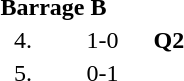<table style="text-align:center">
<tr>
<td colspan=4 align=left><strong>Barrage B</strong></td>
</tr>
<tr>
<td width=30>4.</td>
<td align=left></td>
<td width=60>1-0</td>
<td><strong>Q2</strong></td>
</tr>
<tr>
<td>5.</td>
<td align=left></td>
<td>0-1</td>
<td></td>
</tr>
</table>
